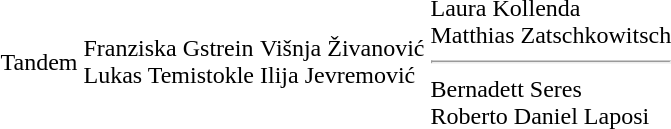<table>
<tr>
<td>Tandem<br></td>
<td>Franziska Gstrein<br>Lukas Temistokle<br></td>
<td>Višnja Živanović<br>Ilija Jevremović<br></td>
<td>Laura Kollenda<br>Matthias Zatschkowitsch<br><hr>Bernadett Seres<br>Roberto Daniel Laposi<br></td>
</tr>
</table>
